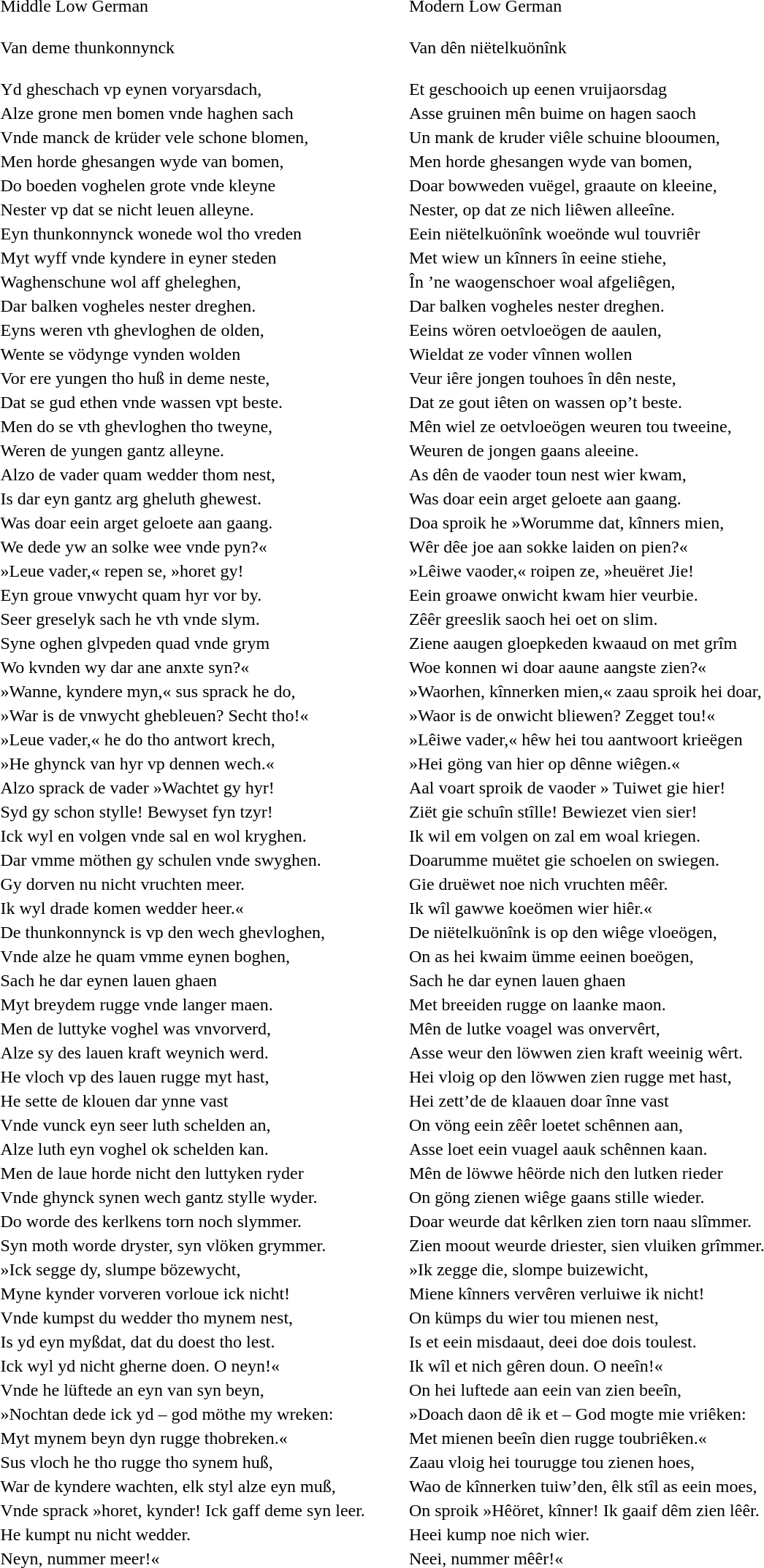<table>
<tr>
<td></td>
<td></td>
<td></td>
<td></td>
<td></td>
<td></td>
<td></td>
<td></td>
<td></td>
<td></td>
<td></td>
</tr>
<tr>
<td></td>
<td></td>
<td></td>
<td></td>
<td></td>
<td></td>
<td></td>
<td></td>
<td></td>
<td></td>
<td></td>
</tr>
<tr>
<td></td>
<td></td>
<td></td>
<td></td>
<td></td>
<td></td>
<td></td>
<td></td>
<td></td>
<td></td>
<td></td>
</tr>
<tr>
<td></td>
<td></td>
<td></td>
<td></td>
<td></td>
<td></td>
<td></td>
<td></td>
<td></td>
<td></td>
<td></td>
</tr>
<tr>
<td></td>
<td></td>
<td></td>
<td></td>
<td></td>
<td></td>
<td></td>
<td></td>
<td></td>
<td></td>
<td></td>
</tr>
<tr>
<td></td>
<td></td>
<td></td>
<td></td>
<td></td>
<td></td>
<td></td>
<td></td>
<td></td>
<td></td>
<td></td>
</tr>
<tr>
<td></td>
<td></td>
<td></td>
<td></td>
<td></td>
<td></td>
<td></td>
<td></td>
<td></td>
<td></td>
<td></td>
</tr>
<tr>
<td></td>
<td></td>
<td></td>
<td></td>
<td></td>
<td></td>
<td></td>
<td></td>
<td></td>
<td></td>
<td></td>
</tr>
<tr>
<td></td>
<td></td>
<td></td>
<td></td>
<td></td>
<td></td>
<td></td>
<td></td>
<td></td>
<td></td>
<td></td>
</tr>
<tr>
<td></td>
<td></td>
<td></td>
<td></td>
<td></td>
<td></td>
<td></td>
<td></td>
<td></td>
<td></td>
<td></td>
</tr>
<tr>
<td></td>
<td></td>
<td></td>
<td></td>
<td></td>
<td></td>
<td></td>
<td></td>
<td></td>
<td></td>
<td></td>
</tr>
<tr>
<td></td>
<td></td>
<td></td>
<td></td>
<td></td>
<td></td>
<td></td>
<td></td>
<td></td>
<td></td>
<td></td>
</tr>
<tr>
<td></td>
<td></td>
<td></td>
<td></td>
<td></td>
<td></td>
<td></td>
<td></td>
<td></td>
<td></td>
<td></td>
</tr>
<tr>
<td></td>
<td></td>
<td></td>
<td></td>
<td></td>
<td></td>
<td></td>
<td></td>
<td></td>
<td></td>
<td></td>
</tr>
<tr>
<td></td>
<td></td>
<td></td>
<td></td>
<td></td>
<td></td>
<td></td>
<td></td>
<td></td>
<td></td>
<td></td>
</tr>
<tr>
<td></td>
<td></td>
<td></td>
<td></td>
<td></td>
<td></td>
<td></td>
<td></td>
<td></td>
<td></td>
<td></td>
</tr>
<tr>
<td></td>
<td></td>
<td></td>
<td></td>
<td></td>
<td></td>
<td></td>
<td></td>
<td></td>
<td></td>
<td></td>
</tr>
<tr>
<td>Middle Low German</td>
<td></td>
<td></td>
<td></td>
<td></td>
<td></td>
<td></td>
<td></td>
<td></td>
<td></td>
<td>Modern Low German</td>
</tr>
<tr>
<td></td>
<td></td>
<td></td>
<td></td>
<td></td>
<td></td>
<td></td>
<td></td>
<td></td>
<td></td>
<td></td>
</tr>
<tr>
<td></td>
<td></td>
<td></td>
<td></td>
<td></td>
<td></td>
<td></td>
<td></td>
<td></td>
<td></td>
<td></td>
</tr>
<tr>
<td></td>
<td></td>
<td></td>
<td></td>
<td></td>
<td></td>
<td></td>
<td></td>
<td></td>
<td></td>
<td></td>
</tr>
<tr>
<td></td>
<td></td>
<td></td>
<td></td>
<td></td>
<td></td>
<td></td>
<td></td>
<td></td>
<td></td>
<td></td>
</tr>
<tr>
<td>Van deme thunkonnynck</td>
<td></td>
<td></td>
<td></td>
<td></td>
<td></td>
<td></td>
<td></td>
<td></td>
<td></td>
<td>Van dên niëtelkuönînk</td>
</tr>
<tr>
<td></td>
<td></td>
<td></td>
<td></td>
<td></td>
<td></td>
<td></td>
<td></td>
<td></td>
<td></td>
<td></td>
</tr>
<tr>
<td></td>
<td></td>
<td></td>
<td></td>
<td></td>
<td></td>
<td></td>
<td></td>
<td></td>
<td></td>
<td></td>
</tr>
<tr>
<td></td>
<td></td>
<td></td>
<td></td>
<td></td>
<td></td>
<td></td>
<td></td>
<td></td>
<td></td>
<td></td>
</tr>
<tr>
<td></td>
<td></td>
<td></td>
<td></td>
<td></td>
<td></td>
<td></td>
<td></td>
<td></td>
<td></td>
<td></td>
</tr>
<tr>
<td>Yd gheschach vp eynen voryarsdach,</td>
<td></td>
<td></td>
<td></td>
<td></td>
<td></td>
<td></td>
<td></td>
<td></td>
<td></td>
<td>Et geschooich up eenen vruijaorsdag</td>
</tr>
<tr>
<td>Alze grone men bomen vnde haghen sach</td>
<td></td>
<td></td>
<td></td>
<td></td>
<td></td>
<td></td>
<td></td>
<td></td>
<td></td>
<td>Asse gruinen mên buime on hagen saoch</td>
</tr>
<tr>
<td>Vnde manck de krüder vele schone blomen,</td>
<td></td>
<td></td>
<td></td>
<td></td>
<td></td>
<td></td>
<td></td>
<td></td>
<td></td>
<td>Un mank de kruder viêle schuine blooumen,</td>
</tr>
<tr>
<td>Men horde ghesangen wyde van bomen,</td>
<td></td>
<td></td>
<td></td>
<td></td>
<td></td>
<td></td>
<td></td>
<td></td>
<td></td>
<td>Men horde ghesangen wyde van bomen,</td>
</tr>
<tr>
<td>Do boeden voghelen grote vnde kleyne</td>
<td></td>
<td></td>
<td></td>
<td></td>
<td></td>
<td></td>
<td></td>
<td></td>
<td></td>
<td>Doar bowweden vuëgel, graaute on kleeine,</td>
</tr>
<tr>
<td>Nester vp dat se nicht leuen alleyne.</td>
<td></td>
<td></td>
<td></td>
<td></td>
<td></td>
<td></td>
<td></td>
<td></td>
<td></td>
<td>Nester, op dat ze nich liêwen alleeîne.</td>
</tr>
<tr>
<td>Eyn thunkonnynck wonede wol tho vreden</td>
<td></td>
<td></td>
<td></td>
<td></td>
<td></td>
<td></td>
<td></td>
<td></td>
<td></td>
<td>Eein niëtelkuönînk woeönde wul touvriêr</td>
</tr>
<tr>
<td>Myt wyff vnde kyndere in eyner steden</td>
<td></td>
<td></td>
<td></td>
<td></td>
<td></td>
<td></td>
<td></td>
<td></td>
<td></td>
<td>Met wiew un kînners în eeine stiehe,</td>
</tr>
<tr>
<td>Waghenschune wol aff gheleghen,</td>
<td></td>
<td></td>
<td></td>
<td></td>
<td></td>
<td></td>
<td></td>
<td></td>
<td></td>
<td>În ’ne waogenschoer woal afgeliêgen,</td>
</tr>
<tr>
<td>Dar balken vogheles nester dreghen.</td>
<td></td>
<td></td>
<td></td>
<td></td>
<td></td>
<td></td>
<td></td>
<td></td>
<td></td>
<td>Dar balken vogheles nester dreghen.</td>
</tr>
<tr>
<td>Eyns weren vth ghevloghen de olden,</td>
<td></td>
<td></td>
<td></td>
<td></td>
<td></td>
<td></td>
<td></td>
<td></td>
<td></td>
<td>Eeins wören oetvloeögen de aaulen,</td>
</tr>
<tr>
<td>Wente se vödynge vynden wolden</td>
<td></td>
<td></td>
<td></td>
<td></td>
<td></td>
<td></td>
<td></td>
<td></td>
<td></td>
<td>Wieldat ze voder vînnen wollen</td>
</tr>
<tr>
<td>Vor ere yungen tho huß in deme neste,</td>
<td></td>
<td></td>
<td></td>
<td></td>
<td></td>
<td></td>
<td></td>
<td></td>
<td></td>
<td>Veur iêre jongen touhoes în dên neste,</td>
</tr>
<tr>
<td>Dat se gud ethen vnde wassen vpt beste.</td>
<td></td>
<td></td>
<td></td>
<td></td>
<td></td>
<td></td>
<td></td>
<td></td>
<td></td>
<td>Dat ze gout iêten on wassen op’t beste.</td>
</tr>
<tr>
<td>Men do se vth ghevloghen tho tweyne,</td>
<td></td>
<td></td>
<td></td>
<td></td>
<td></td>
<td></td>
<td></td>
<td></td>
<td></td>
<td>Mên wiel ze oetvloeögen weuren tou tweeine,</td>
</tr>
<tr>
<td>Weren de yungen gantz alleyne.</td>
<td></td>
<td></td>
<td></td>
<td></td>
<td></td>
<td></td>
<td></td>
<td></td>
<td></td>
<td>Weuren de jongen gaans aleeine.</td>
</tr>
<tr>
<td>Alzo de vader quam wedder thom nest,</td>
<td></td>
<td></td>
<td></td>
<td></td>
<td></td>
<td></td>
<td></td>
<td></td>
<td></td>
<td>As dên de vaoder toun nest wier kwam,</td>
</tr>
<tr>
<td>Is dar eyn gantz arg gheluth ghewest.</td>
<td></td>
<td></td>
<td></td>
<td></td>
<td></td>
<td></td>
<td></td>
<td></td>
<td></td>
<td>Was doar eein arget geloete aan gaang.</td>
</tr>
<tr>
<td>Was doar eein arget geloete aan gaang.</td>
<td></td>
<td></td>
<td></td>
<td></td>
<td></td>
<td></td>
<td></td>
<td></td>
<td></td>
<td>Doa sproik he »Worumme dat, kînners mien,</td>
</tr>
<tr>
<td>We dede yw an solke wee vnde pyn?«</td>
<td></td>
<td></td>
<td></td>
<td></td>
<td></td>
<td></td>
<td></td>
<td></td>
<td></td>
<td>Wêr dêe joe aan sokke laiden on pien?«</td>
</tr>
<tr>
<td>»Leue vader,« repen se, »horet gy!</td>
<td></td>
<td></td>
<td></td>
<td></td>
<td></td>
<td></td>
<td></td>
<td></td>
<td></td>
<td>»Lêiwe vaoder,« roipen ze, »heuëret Jie!</td>
</tr>
<tr>
<td>Eyn groue vnwycht quam hyr vor by.</td>
<td></td>
<td></td>
<td></td>
<td></td>
<td></td>
<td></td>
<td></td>
<td></td>
<td></td>
<td>Eein groawe onwicht kwam hier veurbie.</td>
</tr>
<tr>
<td>Seer greselyk sach he vth vnde slym.</td>
<td></td>
<td></td>
<td></td>
<td></td>
<td></td>
<td></td>
<td></td>
<td></td>
<td></td>
<td>Zêêr greeslik saoch hei oet on slim.</td>
</tr>
<tr>
<td>Syne oghen glvpeden quad vnde grym</td>
<td></td>
<td></td>
<td></td>
<td></td>
<td></td>
<td></td>
<td></td>
<td></td>
<td></td>
<td>Ziene aaugen gloepkeden kwaaud on met grîm</td>
</tr>
<tr>
<td>Wo kvnden wy dar ane anxte syn?«</td>
<td></td>
<td></td>
<td></td>
<td></td>
<td></td>
<td></td>
<td></td>
<td></td>
<td></td>
<td>Woe konnen wi doar aaune aangste zien?«</td>
</tr>
<tr>
<td>»Wanne, kyndere myn,« sus sprack he do,</td>
<td></td>
<td></td>
<td></td>
<td></td>
<td></td>
<td></td>
<td></td>
<td></td>
<td></td>
<td>»Waorhen, kînnerken mien,« zaau sproik hei doar,</td>
</tr>
<tr>
<td>»War is de vnwycht ghebleuen? Secht tho!«</td>
<td></td>
<td></td>
<td></td>
<td></td>
<td></td>
<td></td>
<td></td>
<td></td>
<td></td>
<td>»Waor is de onwicht bliewen? Zegget tou!«</td>
</tr>
<tr>
<td>»Leue vader,« he do tho antwort krech,</td>
<td></td>
<td></td>
<td></td>
<td></td>
<td></td>
<td></td>
<td></td>
<td></td>
<td></td>
<td>»Lêiwe vader,« hêw hei tou aantwoort krieëgen</td>
</tr>
<tr>
<td>»He ghynck van hyr vp dennen wech.«</td>
<td></td>
<td></td>
<td></td>
<td></td>
<td></td>
<td></td>
<td></td>
<td></td>
<td></td>
<td>»Hei göng van hier op dênne wiêgen.«</td>
</tr>
<tr>
<td>Alzo sprack de vader »Wachtet gy hyr!</td>
<td></td>
<td></td>
<td></td>
<td></td>
<td></td>
<td></td>
<td></td>
<td></td>
<td></td>
<td>Aal voart sproik de vaoder » Tuiwet gie hier!</td>
</tr>
<tr>
<td>Syd gy schon stylle! Bewyset fyn tzyr!</td>
<td></td>
<td></td>
<td></td>
<td></td>
<td></td>
<td></td>
<td></td>
<td></td>
<td></td>
<td>Ziët gie schuîn stîlle! Bewiezet vien sier!</td>
</tr>
<tr>
<td>Ick wyl en volgen vnde sal en wol kryghen.</td>
<td></td>
<td></td>
<td></td>
<td></td>
<td></td>
<td></td>
<td></td>
<td></td>
<td></td>
<td>Ik wil em volgen on zal em woal kriegen.</td>
</tr>
<tr>
<td>Dar vmme möthen gy schulen vnde swyghen.</td>
<td></td>
<td></td>
<td></td>
<td></td>
<td></td>
<td></td>
<td></td>
<td></td>
<td></td>
<td>Doarumme muëtet gie schoelen on swiegen.</td>
</tr>
<tr>
<td>Gy dorven nu nicht vruchten meer.</td>
<td></td>
<td></td>
<td></td>
<td></td>
<td></td>
<td></td>
<td></td>
<td></td>
<td></td>
<td>Gie druëwet noe nich vruchten mêêr.</td>
</tr>
<tr>
<td>Ik wyl drade komen wedder heer.«</td>
<td></td>
<td></td>
<td></td>
<td></td>
<td></td>
<td></td>
<td></td>
<td></td>
<td></td>
<td>Ik wîl gawwe koeömen wier hiêr.«</td>
</tr>
<tr>
<td>De thunkonnynck is vp den wech ghevloghen,</td>
<td></td>
<td></td>
<td></td>
<td></td>
<td></td>
<td></td>
<td></td>
<td></td>
<td></td>
<td>De niëtelkuönînk is op den wiêge vloeögen,</td>
</tr>
<tr>
<td>Vnde alze he quam vmme eynen boghen,</td>
<td></td>
<td></td>
<td></td>
<td></td>
<td></td>
<td></td>
<td></td>
<td></td>
<td></td>
<td>On as hei kwaim ümme eeinen boeögen,</td>
</tr>
<tr>
<td>Sach he dar eynen lauen ghaen</td>
<td></td>
<td></td>
<td></td>
<td></td>
<td></td>
<td></td>
<td></td>
<td></td>
<td></td>
<td>Sach he dar eynen lauen ghaen</td>
</tr>
<tr>
<td>Myt breydem rugge vnde langer maen.</td>
<td></td>
<td></td>
<td></td>
<td></td>
<td></td>
<td></td>
<td></td>
<td></td>
<td></td>
<td>Met breeiden rugge on laanke maon.</td>
</tr>
<tr>
<td>Men de luttyke voghel was vnvorverd,</td>
<td></td>
<td></td>
<td></td>
<td></td>
<td></td>
<td></td>
<td></td>
<td></td>
<td></td>
<td>Mên de lutke voagel was onvervêrt,</td>
</tr>
<tr>
<td>Alze sy des lauen kraft weynich werd.</td>
<td></td>
<td></td>
<td></td>
<td></td>
<td></td>
<td></td>
<td></td>
<td></td>
<td></td>
<td>Asse weur den löwwen zien kraft weeinig wêrt.</td>
</tr>
<tr>
<td>He vloch vp des lauen rugge myt hast,</td>
<td></td>
<td></td>
<td></td>
<td></td>
<td></td>
<td></td>
<td></td>
<td></td>
<td></td>
<td>Hei vloig op den löwwen zien rugge met hast,</td>
</tr>
<tr>
<td>He sette de klouen dar ynne vast</td>
<td></td>
<td></td>
<td></td>
<td></td>
<td></td>
<td></td>
<td></td>
<td></td>
<td></td>
<td>Hei zett’de de klaauen doar înne vast</td>
</tr>
<tr>
<td>Vnde vunck eyn seer luth schelden an,</td>
<td></td>
<td></td>
<td></td>
<td></td>
<td></td>
<td></td>
<td></td>
<td></td>
<td></td>
<td>On vöng eein zêêr loetet schênnen aan,</td>
</tr>
<tr>
<td>Alze luth eyn voghel ok schelden kan.</td>
<td></td>
<td></td>
<td></td>
<td></td>
<td></td>
<td></td>
<td></td>
<td></td>
<td></td>
<td>Asse loet eein vuagel aauk schênnen kaan.</td>
</tr>
<tr>
<td>Men de laue horde nicht den luttyken ryder</td>
<td></td>
<td></td>
<td></td>
<td></td>
<td></td>
<td></td>
<td></td>
<td></td>
<td></td>
<td>Mên de löwwe hêörde nich den lutken rieder</td>
</tr>
<tr>
<td>Vnde ghynck synen wech gantz stylle wyder.</td>
<td></td>
<td></td>
<td></td>
<td></td>
<td></td>
<td></td>
<td></td>
<td></td>
<td></td>
<td>On göng zienen wiêge gaans stille wieder.</td>
</tr>
<tr>
<td>Do worde des kerlkens torn noch slymmer.</td>
<td></td>
<td></td>
<td></td>
<td></td>
<td></td>
<td></td>
<td></td>
<td></td>
<td></td>
<td>Doar weurde dat kêrlken zien torn naau slîmmer.</td>
</tr>
<tr>
<td>Syn moth worde dryster, syn vlöken grymmer.</td>
<td></td>
<td></td>
<td></td>
<td></td>
<td></td>
<td></td>
<td></td>
<td></td>
<td></td>
<td>Zien moout weurde driester, sien vluiken grîmmer.</td>
</tr>
<tr>
<td>»Ick segge dy, slumpe bözewycht,</td>
<td></td>
<td></td>
<td></td>
<td></td>
<td></td>
<td></td>
<td></td>
<td></td>
<td></td>
<td>»Ik zegge die, slompe buizewicht,</td>
</tr>
<tr>
<td>Myne kynder vorveren vorloue ick nicht!</td>
<td></td>
<td></td>
<td></td>
<td></td>
<td></td>
<td></td>
<td></td>
<td></td>
<td></td>
<td>Miene kînners vervêren verluiwe ik nicht!</td>
</tr>
<tr>
<td>Vnde kumpst du wedder tho mynem nest,</td>
<td></td>
<td></td>
<td></td>
<td></td>
<td></td>
<td></td>
<td></td>
<td></td>
<td></td>
<td>On kümps du wier tou mienen nest,</td>
</tr>
<tr>
<td>Is yd eyn myßdat, dat du doest tho lest.</td>
<td></td>
<td></td>
<td></td>
<td></td>
<td></td>
<td></td>
<td></td>
<td></td>
<td></td>
<td>Is et eein misdaaut, deei doe dois toulest.</td>
</tr>
<tr>
<td>Ick wyl yd nicht gherne doen. O neyn!«</td>
<td></td>
<td></td>
<td></td>
<td></td>
<td></td>
<td></td>
<td></td>
<td></td>
<td></td>
<td>Ik wîl et nich gêren doun. O neeîn!«</td>
</tr>
<tr>
<td>Vnde he lüftede an eyn van syn beyn,</td>
<td></td>
<td></td>
<td></td>
<td></td>
<td></td>
<td></td>
<td></td>
<td></td>
<td></td>
<td>On hei luftede aan eein van zien beeîn,</td>
</tr>
<tr>
<td>»Nochtan dede ick yd – god möthe my wreken:</td>
<td></td>
<td></td>
<td></td>
<td></td>
<td></td>
<td></td>
<td></td>
<td></td>
<td></td>
<td>»Doach daon dê ik et – God mogte mie vriêken:</td>
</tr>
<tr>
<td>Myt mynem beyn dyn rugge thobreken.«</td>
<td></td>
<td></td>
<td></td>
<td></td>
<td></td>
<td></td>
<td></td>
<td></td>
<td></td>
<td>Met mienen beeîn dien rugge toubriêken.«</td>
</tr>
<tr>
<td>Sus vloch he tho rugge tho synem huß,</td>
<td></td>
<td></td>
<td></td>
<td></td>
<td></td>
<td></td>
<td></td>
<td></td>
<td></td>
<td>Zaau vloig hei tourugge tou zienen hoes,</td>
</tr>
<tr>
<td>War de kyndere wachten, elk styl alze eyn muß,</td>
<td></td>
<td></td>
<td></td>
<td></td>
<td></td>
<td></td>
<td></td>
<td></td>
<td></td>
<td>Wao de kînnerken tuiw’den, êlk stîl as eein moes,</td>
</tr>
<tr>
<td>Vnde sprack »horet, kynder! Ick gaff deme syn leer.</td>
<td></td>
<td></td>
<td></td>
<td></td>
<td></td>
<td></td>
<td></td>
<td></td>
<td></td>
<td>On sproik »Hêöret, kînner! Ik gaaif dêm zien lêêr.</td>
</tr>
<tr>
<td>He kumpt nu nicht wedder.</td>
<td></td>
<td></td>
<td></td>
<td></td>
<td></td>
<td></td>
<td></td>
<td></td>
<td></td>
<td>Heei kump noe nich wier.</td>
</tr>
<tr>
<td>Neyn, nummer meer!«</td>
<td></td>
<td></td>
<td></td>
<td></td>
<td></td>
<td></td>
<td></td>
<td></td>
<td></td>
<td>Neei, nummer mêêr!«</td>
</tr>
</table>
